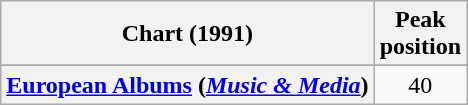<table class="wikitable sortable plainrowheaders" style="text-align:center">
<tr>
<th scope="col">Chart (1991)</th>
<th scope="col">Peak<br>position</th>
</tr>
<tr>
</tr>
<tr>
<th scope="row"><a href='#'>European Albums</a> (<em><a href='#'>Music & Media</a></em>)</th>
<td>40</td>
</tr>
</table>
